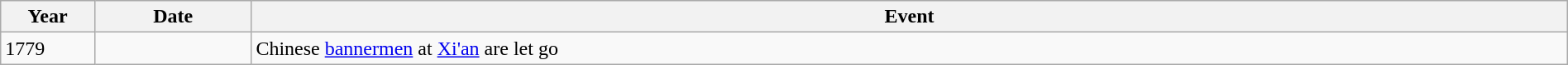<table class="wikitable" style="width:100%;">
<tr>
<th style="width:6%">Year</th>
<th style="width:10%">Date</th>
<th>Event</th>
</tr>
<tr>
<td>1779</td>
<td></td>
<td>Chinese <a href='#'>bannermen</a> at <a href='#'>Xi'an</a> are let go</td>
</tr>
</table>
